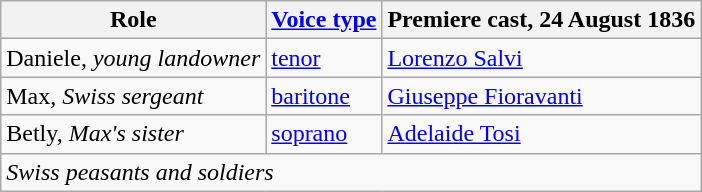<table class="wikitable">
<tr>
<th>Role</th>
<th><a href='#'>Voice type</a></th>
<th>Premiere cast, 24 August 1836</th>
</tr>
<tr>
<td>Daniele, <em>young landowner</em></td>
<td><a href='#'>tenor</a></td>
<td><a href='#'>Lorenzo Salvi</a></td>
</tr>
<tr>
<td>Max, <em>Swiss sergeant</em></td>
<td><a href='#'>baritone</a></td>
<td><a href='#'>Giuseppe Fioravanti</a></td>
</tr>
<tr>
<td>Betly, <em>Max's sister</em></td>
<td><a href='#'>soprano</a></td>
<td><a href='#'>Adelaide Tosi</a></td>
</tr>
<tr>
<td colspan="3"><em>Swiss peasants and soldiers</em></td>
</tr>
</table>
